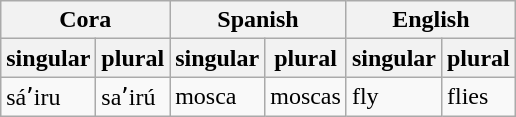<table class="wikitable">
<tr>
<th colspan="2">Cora</th>
<th colspan="2">Spanish</th>
<th colspan="2">English</th>
</tr>
<tr>
<th>singular</th>
<th>plural</th>
<th>singular</th>
<th>plural</th>
<th>singular</th>
<th>plural</th>
</tr>
<tr>
<td>sáʼiru</td>
<td>saʼirú</td>
<td>mosca</td>
<td>moscas</td>
<td>fly</td>
<td>flies</td>
</tr>
</table>
